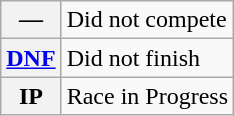<table class="wikitable">
<tr>
<th scope="row">—</th>
<td>Did not compete</td>
</tr>
<tr>
<th scope="row"><a href='#'>DNF</a></th>
<td>Did not finish</td>
</tr>
<tr>
<th scope="row">IP</th>
<td>Race in Progress</td>
</tr>
</table>
